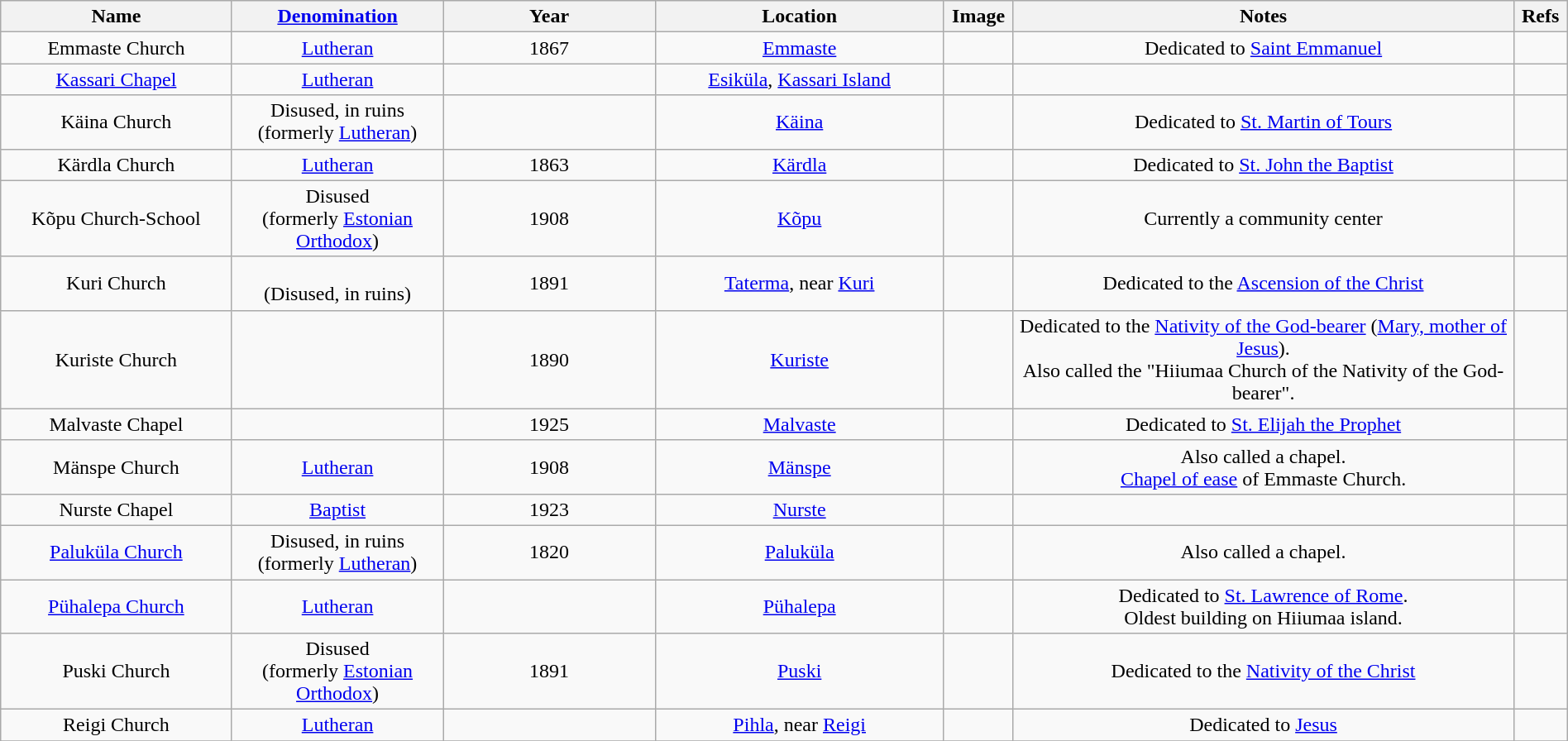<table class="wikitable sortable" style="width:100%; text-align: center">
<tr>
<th width = 12%>Name</th>
<th width = 11%><a href='#'>Denomination</a></th>
<th width = 11%>Year</th>
<th width = 15%>Location</th>
<th width =  2% class="unsortable">Image</th>
<th width = 26% class="unsortable">Notes</th>
<th width =  2% class="unsortable">Refs</th>
</tr>
<tr>
<td>Emmaste Church</td>
<td><a href='#'>Lutheran</a></td>
<td>1867</td>
<td><a href='#'>Emmaste</a><br></td>
<td></td>
<td>Dedicated to <a href='#'>Saint Emmanuel</a></td>
<td></td>
</tr>
<tr>
<td><a href='#'>Kassari Chapel</a></td>
<td><a href='#'>Lutheran</a></td>
<td></td>
<td><a href='#'>Esiküla</a>, <a href='#'>Kassari Island</a><br></td>
<td></td>
<td></td>
<td></td>
</tr>
<tr>
<td>Käina Church</td>
<td>Disused, in ruins<br>(formerly <a href='#'>Lutheran</a>)</td>
<td></td>
<td><a href='#'>Käina</a><br></td>
<td></td>
<td>Dedicated to <a href='#'>St. Martin of Tours</a></td>
<td></td>
</tr>
<tr>
<td>Kärdla Church</td>
<td><a href='#'>Lutheran</a></td>
<td>1863</td>
<td><a href='#'>Kärdla</a><br></td>
<td></td>
<td>Dedicated to <a href='#'>St. John the Baptist</a></td>
<td></td>
</tr>
<tr>
<td>Kõpu Church-School</td>
<td>Disused<br>(formerly <a href='#'>Estonian Orthodox</a>)</td>
<td>1908</td>
<td><a href='#'>Kõpu</a><br></td>
<td></td>
<td>Currently a community center</td>
<td></td>
</tr>
<tr>
<td>Kuri Church</td>
<td><br>(Disused, in ruins)</td>
<td>1891</td>
<td><a href='#'>Taterma</a>, near <a href='#'>Kuri</a><br></td>
<td></td>
<td>Dedicated to the <a href='#'>Ascension of the Christ</a></td>
<td></td>
</tr>
<tr>
<td>Kuriste Church</td>
<td></td>
<td>1890</td>
<td><a href='#'>Kuriste</a><br></td>
<td></td>
<td>Dedicated to the <a href='#'>Nativity of the God-bearer</a> (<a href='#'>Mary, mother of Jesus</a>).<br>Also called the "Hiiumaa Church of the Nativity of the God-bearer".</td>
<td></td>
</tr>
<tr>
<td>Malvaste Chapel</td>
<td></td>
<td>1925</td>
<td><a href='#'>Malvaste</a><br></td>
<td></td>
<td>Dedicated to <a href='#'>St. Elijah the Prophet</a></td>
<td></td>
</tr>
<tr>
<td>Mänspe Church</td>
<td><a href='#'>Lutheran</a></td>
<td>1908</td>
<td><a href='#'>Mänspe</a><br></td>
<td></td>
<td>Also called a chapel.<br><a href='#'>Chapel of ease</a> of Emmaste Church.</td>
<td></td>
</tr>
<tr>
<td>Nurste Chapel</td>
<td><a href='#'>Baptist</a></td>
<td>1923</td>
<td><a href='#'>Nurste</a><br></td>
<td></td>
<td></td>
<td></td>
</tr>
<tr>
<td><a href='#'>Paluküla Church</a></td>
<td>Disused, in ruins<br>(formerly <a href='#'>Lutheran</a>)</td>
<td>1820</td>
<td><a href='#'>Paluküla</a><br></td>
<td></td>
<td>Also called a chapel.</td>
<td></td>
</tr>
<tr>
<td><a href='#'>Pühalepa Church</a></td>
<td><a href='#'>Lutheran</a></td>
<td></td>
<td><a href='#'>Pühalepa</a><br></td>
<td></td>
<td>Dedicated to <a href='#'>St. Lawrence of Rome</a>.<br>Oldest building on Hiiumaa island.</td>
<td></td>
</tr>
<tr>
<td>Puski Church</td>
<td>Disused<br>(formerly <a href='#'>Estonian Orthodox</a>)</td>
<td>1891</td>
<td><a href='#'>Puski</a><br></td>
<td></td>
<td>Dedicated to the <a href='#'>Nativity of the Christ</a></td>
<td></td>
</tr>
<tr>
<td>Reigi Church</td>
<td><a href='#'>Lutheran</a></td>
<td></td>
<td><a href='#'>Pihla</a>, near <a href='#'>Reigi</a><br></td>
<td></td>
<td>Dedicated to <a href='#'>Jesus</a></td>
<td></td>
</tr>
<tr>
</tr>
</table>
